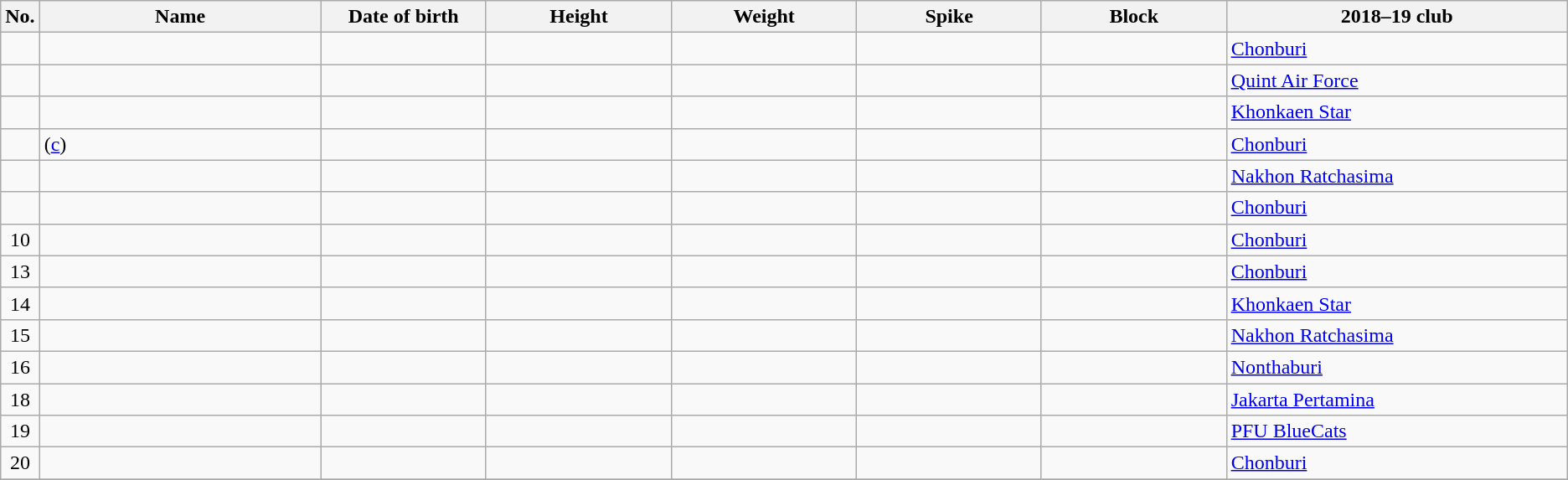<table class="wikitable sortable" style="font-size:100%; text-align:center;">
<tr>
<th>No.</th>
<th style="width:14em">Name</th>
<th style="width:8em">Date of birth</th>
<th style="width:9em">Height</th>
<th style="width:9em">Weight</th>
<th style="width:9em">Spike</th>
<th style="width:9em">Block</th>
<th style="width:17em">2018–19 club</th>
</tr>
<tr>
<td></td>
<td align=left></td>
<td align=right></td>
<td></td>
<td></td>
<td></td>
<td></td>
<td align="left"> <a href='#'>Chonburi</a></td>
</tr>
<tr>
<td></td>
<td align=left></td>
<td align=right></td>
<td></td>
<td></td>
<td></td>
<td></td>
<td align="left"> <a href='#'>Quint Air Force</a></td>
</tr>
<tr>
<td></td>
<td align=left></td>
<td align=right></td>
<td></td>
<td></td>
<td></td>
<td></td>
<td align="left"> <a href='#'>Khonkaen Star</a></td>
</tr>
<tr>
<td></td>
<td align=left> (<a href='#'>c</a>)</td>
<td align=right></td>
<td></td>
<td></td>
<td></td>
<td></td>
<td align="left"> <a href='#'>Chonburi</a></td>
</tr>
<tr>
<td></td>
<td align=left></td>
<td align=right></td>
<td></td>
<td></td>
<td></td>
<td></td>
<td align="left"> <a href='#'>Nakhon Ratchasima</a></td>
</tr>
<tr>
<td></td>
<td align=left></td>
<td align=right></td>
<td></td>
<td></td>
<td></td>
<td></td>
<td align="left"> <a href='#'>Chonburi</a></td>
</tr>
<tr>
<td>10</td>
<td align=left></td>
<td align=right></td>
<td></td>
<td></td>
<td></td>
<td></td>
<td align="left"> <a href='#'>Chonburi</a></td>
</tr>
<tr>
<td>13</td>
<td align=left></td>
<td align=right></td>
<td></td>
<td></td>
<td></td>
<td></td>
<td align="left"> <a href='#'>Chonburi</a></td>
</tr>
<tr>
<td>14</td>
<td align=left></td>
<td align=right></td>
<td></td>
<td></td>
<td></td>
<td></td>
<td align="left"> <a href='#'>Khonkaen Star</a></td>
</tr>
<tr>
<td>15</td>
<td align=left></td>
<td align=right></td>
<td></td>
<td></td>
<td></td>
<td></td>
<td align="left"> <a href='#'>Nakhon Ratchasima</a></td>
</tr>
<tr>
<td>16</td>
<td align=left></td>
<td align=right></td>
<td></td>
<td></td>
<td></td>
<td></td>
<td align="left"> <a href='#'>Nonthaburi</a></td>
</tr>
<tr>
<td>18</td>
<td align=left></td>
<td align=right></td>
<td></td>
<td></td>
<td></td>
<td></td>
<td align="left"> <a href='#'>Jakarta Pertamina</a></td>
</tr>
<tr>
<td>19</td>
<td align=left></td>
<td align=right></td>
<td></td>
<td></td>
<td></td>
<td></td>
<td align="left"> <a href='#'>PFU BlueCats</a></td>
</tr>
<tr>
<td>20</td>
<td align=left></td>
<td align=right></td>
<td></td>
<td></td>
<td></td>
<td></td>
<td align="left"> <a href='#'>Chonburi</a></td>
</tr>
<tr>
</tr>
</table>
